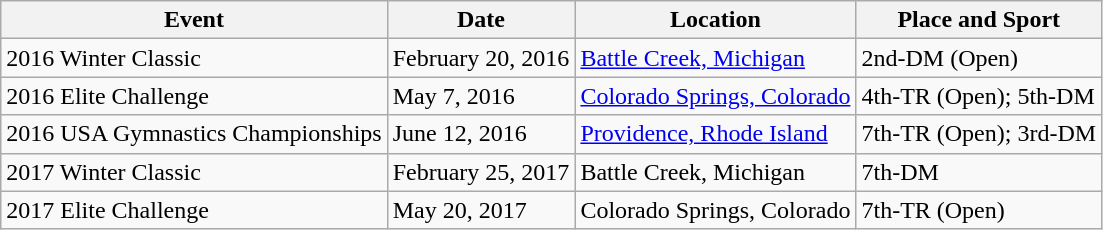<table class="wikitable">
<tr>
<th>Event</th>
<th>Date</th>
<th>Location</th>
<th>Place and Sport</th>
</tr>
<tr>
<td>2016 Winter Classic</td>
<td>February 20, 2016</td>
<td><a href='#'>Battle Creek, Michigan</a></td>
<td>2nd-DM (Open)</td>
</tr>
<tr>
<td>2016 Elite Challenge</td>
<td>May 7, 2016</td>
<td><a href='#'>Colorado Springs, Colorado</a></td>
<td>4th-TR (Open); 5th-DM</td>
</tr>
<tr>
<td>2016 USA Gymnastics Championships</td>
<td>June 12, 2016</td>
<td><a href='#'>Providence, Rhode Island</a></td>
<td>7th-TR (Open); 3rd-DM</td>
</tr>
<tr>
<td>2017 Winter Classic</td>
<td>February 25, 2017</td>
<td>Battle Creek, Michigan</td>
<td>7th-DM</td>
</tr>
<tr>
<td>2017 Elite Challenge</td>
<td>May 20, 2017</td>
<td>Colorado Springs, Colorado</td>
<td>7th-TR (Open)</td>
</tr>
</table>
